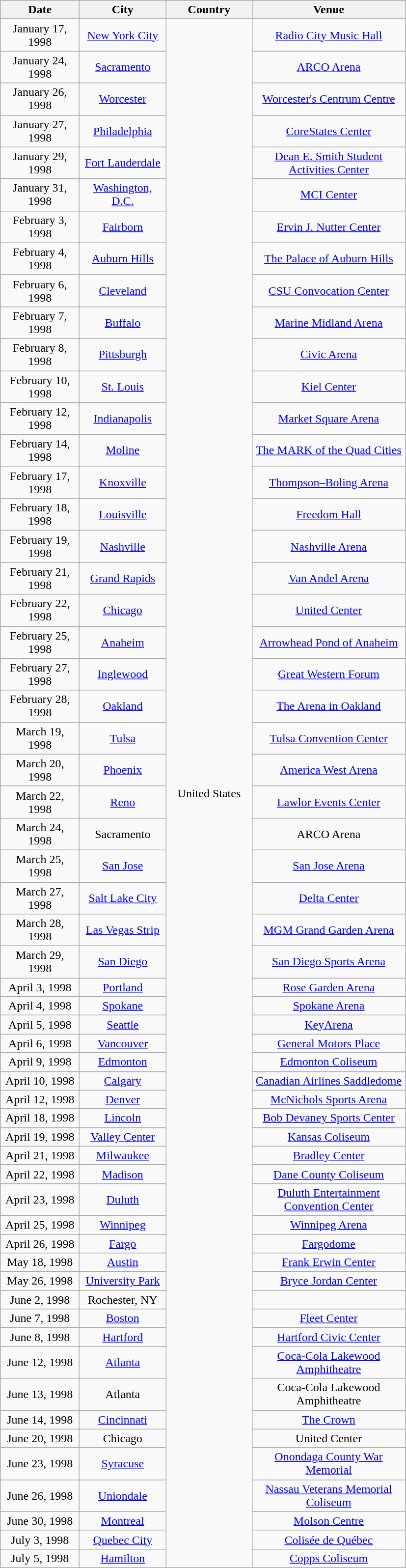<table class="wikitable" style="text-align:center;">
<tr>
<th width="100">Date</th>
<th width="110">City</th>
<th width="110">Country</th>
<th width="200">Venue</th>
</tr>
<tr bgcolor="#DDDDDD">
</tr>
<tr>
<td>January 17, 1998</td>
<td><a href='#'>New York City</a></td>
<td rowspan="58">United States</td>
<td><a href='#'>Radio City Music Hall</a></td>
</tr>
<tr>
<td>January 24, 1998</td>
<td><a href='#'>Sacramento</a></td>
<td><a href='#'>ARCO Arena</a></td>
</tr>
<tr>
<td>January 26, 1998</td>
<td><a href='#'>Worcester</a></td>
<td><a href='#'>Worcester's Centrum Centre</a></td>
</tr>
<tr>
<td>January 27, 1998</td>
<td><a href='#'>Philadelphia</a></td>
<td><a href='#'>CoreStates Center</a></td>
</tr>
<tr>
<td>January 29, 1998</td>
<td><a href='#'>Fort Lauderdale</a></td>
<td><a href='#'>Dean E. Smith Student Activities Center</a></td>
</tr>
<tr>
<td>January 31, 1998</td>
<td><a href='#'>Washington, D.C.</a></td>
<td><a href='#'>MCI Center</a></td>
</tr>
<tr>
<td>February 3, 1998</td>
<td><a href='#'>Fairborn</a></td>
<td><a href='#'>Ervin J. Nutter Center</a></td>
</tr>
<tr>
<td>February 4, 1998</td>
<td><a href='#'>Auburn Hills</a></td>
<td><a href='#'>The Palace of Auburn Hills</a></td>
</tr>
<tr>
<td>February 6, 1998</td>
<td><a href='#'>Cleveland</a></td>
<td><a href='#'>CSU Convocation Center</a></td>
</tr>
<tr>
<td>February 7, 1998</td>
<td><a href='#'>Buffalo</a></td>
<td><a href='#'>Marine Midland Arena</a></td>
</tr>
<tr>
<td>February 8, 1998</td>
<td><a href='#'>Pittsburgh</a></td>
<td><a href='#'>Civic Arena</a></td>
</tr>
<tr>
<td>February 10, 1998</td>
<td><a href='#'>St. Louis</a></td>
<td><a href='#'>Kiel Center</a></td>
</tr>
<tr>
<td>February 12, 1998</td>
<td><a href='#'>Indianapolis</a></td>
<td><a href='#'>Market Square Arena</a></td>
</tr>
<tr>
<td>February 14, 1998</td>
<td><a href='#'>Moline</a></td>
<td><a href='#'>The MARK of the Quad Cities</a></td>
</tr>
<tr>
<td>February 17, 1998</td>
<td><a href='#'>Knoxville</a></td>
<td><a href='#'>Thompson–Boling Arena</a></td>
</tr>
<tr>
<td>February 18, 1998</td>
<td><a href='#'>Louisville</a></td>
<td><a href='#'>Freedom Hall</a></td>
</tr>
<tr>
<td>February 19, 1998</td>
<td><a href='#'>Nashville</a></td>
<td><a href='#'>Nashville Arena</a></td>
</tr>
<tr>
<td>February 21, 1998</td>
<td><a href='#'>Grand Rapids</a></td>
<td><a href='#'>Van Andel Arena</a></td>
</tr>
<tr>
<td>February 22, 1998</td>
<td><a href='#'>Chicago</a></td>
<td><a href='#'>United Center</a></td>
</tr>
<tr>
<td>February 25, 1998</td>
<td><a href='#'>Anaheim</a></td>
<td><a href='#'>Arrowhead Pond of Anaheim</a></td>
</tr>
<tr>
<td>February 27, 1998</td>
<td><a href='#'>Inglewood</a></td>
<td><a href='#'>Great Western Forum</a></td>
</tr>
<tr>
<td>February 28, 1998</td>
<td><a href='#'>Oakland</a></td>
<td><a href='#'>The Arena in Oakland</a></td>
</tr>
<tr>
<td>March 19, 1998</td>
<td><a href='#'>Tulsa</a></td>
<td><a href='#'>Tulsa Convention Center</a></td>
</tr>
<tr>
<td>March 20, 1998</td>
<td><a href='#'>Phoenix</a></td>
<td><a href='#'>America West Arena</a></td>
</tr>
<tr>
<td>March 22, 1998</td>
<td><a href='#'>Reno</a></td>
<td><a href='#'>Lawlor Events Center</a></td>
</tr>
<tr>
<td>March 24, 1998</td>
<td>Sacramento</td>
<td>ARCO Arena</td>
</tr>
<tr>
<td>March 25, 1998</td>
<td><a href='#'>San Jose</a></td>
<td><a href='#'>San Jose Arena</a></td>
</tr>
<tr>
<td>March 27, 1998</td>
<td><a href='#'>Salt Lake City</a></td>
<td><a href='#'>Delta Center</a></td>
</tr>
<tr>
<td>March 28, 1998</td>
<td><a href='#'>Las Vegas Strip</a></td>
<td><a href='#'>MGM Grand Garden Arena</a></td>
</tr>
<tr>
<td>March 29, 1998</td>
<td><a href='#'>San Diego</a></td>
<td><a href='#'>San Diego Sports Arena</a></td>
</tr>
<tr>
<td>April 3, 1998</td>
<td><a href='#'>Portland</a></td>
<td><a href='#'>Rose Garden Arena</a></td>
</tr>
<tr>
<td>April 4, 1998</td>
<td><a href='#'>Spokane</a></td>
<td><a href='#'>Spokane Arena</a></td>
</tr>
<tr>
<td>April 5, 1998</td>
<td><a href='#'>Seattle</a></td>
<td><a href='#'>KeyArena</a></td>
</tr>
<tr>
<td>April 6, 1998</td>
<td><a href='#'>Vancouver</a></td>
<td><a href='#'>General Motors Place</a></td>
</tr>
<tr>
<td>April 9, 1998</td>
<td><a href='#'>Edmonton</a></td>
<td><a href='#'>Edmonton Coliseum</a></td>
</tr>
<tr>
<td>April 10, 1998</td>
<td><a href='#'>Calgary</a></td>
<td><a href='#'>Canadian Airlines Saddledome</a></td>
</tr>
<tr>
<td>April 12, 1998</td>
<td><a href='#'>Denver</a></td>
<td><a href='#'>McNichols Sports Arena</a></td>
</tr>
<tr>
<td>April 18, 1998</td>
<td><a href='#'>Lincoln</a></td>
<td><a href='#'>Bob Devaney Sports Center</a></td>
</tr>
<tr>
<td>April 19, 1998</td>
<td><a href='#'>Valley Center</a></td>
<td><a href='#'>Kansas Coliseum</a></td>
</tr>
<tr>
<td>April 21, 1998</td>
<td><a href='#'>Milwaukee</a></td>
<td><a href='#'>Bradley Center</a></td>
</tr>
<tr>
<td>April 22, 1998</td>
<td><a href='#'>Madison</a></td>
<td><a href='#'>Dane County Coliseum</a></td>
</tr>
<tr>
<td>April 23, 1998</td>
<td><a href='#'>Duluth</a></td>
<td><a href='#'>Duluth Entertainment Convention Center</a></td>
</tr>
<tr>
<td>April 25, 1998</td>
<td><a href='#'>Winnipeg</a></td>
<td><a href='#'>Winnipeg Arena</a></td>
</tr>
<tr>
<td>April 26, 1998</td>
<td><a href='#'>Fargo</a></td>
<td><a href='#'>Fargodome</a></td>
</tr>
<tr>
<td>May 18, 1998</td>
<td><a href='#'>Austin</a></td>
<td><a href='#'>Frank Erwin Center</a></td>
</tr>
<tr>
<td>May 26, 1998</td>
<td><a href='#'>University Park</a></td>
<td><a href='#'>Bryce Jordan Center</a></td>
</tr>
<tr>
<td>June 2, 1998</td>
<td>Rochester, NY</td>
<td></td>
</tr>
<tr>
<td>June 7, 1998</td>
<td><a href='#'>Boston</a></td>
<td><a href='#'>Fleet Center</a></td>
</tr>
<tr>
<td>June 8, 1998</td>
<td><a href='#'>Hartford</a></td>
<td><a href='#'>Hartford Civic Center</a></td>
</tr>
<tr>
<td>June 12, 1998</td>
<td><a href='#'>Atlanta</a></td>
<td><a href='#'>Coca-Cola Lakewood Amphitheatre</a></td>
</tr>
<tr>
<td>June 13, 1998</td>
<td>Atlanta</td>
<td>Coca-Cola Lakewood Amphitheatre</td>
</tr>
<tr>
<td>June 14, 1998</td>
<td><a href='#'>Cincinnati</a></td>
<td><a href='#'>The Crown</a></td>
</tr>
<tr>
<td>June 20, 1998</td>
<td>Chicago</td>
<td>United Center</td>
</tr>
<tr>
<td>June 23, 1998</td>
<td><a href='#'>Syracuse</a></td>
<td><a href='#'>Onondaga County War Memorial</a></td>
</tr>
<tr>
<td>June 26, 1998</td>
<td><a href='#'>Uniondale</a></td>
<td><a href='#'>Nassau Veterans Memorial Coliseum</a></td>
</tr>
<tr>
<td>June 30, 1998</td>
<td><a href='#'>Montreal</a></td>
<td><a href='#'>Molson Centre</a></td>
</tr>
<tr>
<td>July 3, 1998</td>
<td><a href='#'>Quebec City</a></td>
<td><a href='#'>Colisée de Québec</a></td>
</tr>
<tr>
<td>July 5, 1998</td>
<td><a href='#'>Hamilton</a></td>
<td><a href='#'>Copps Coliseum</a></td>
</tr>
</table>
